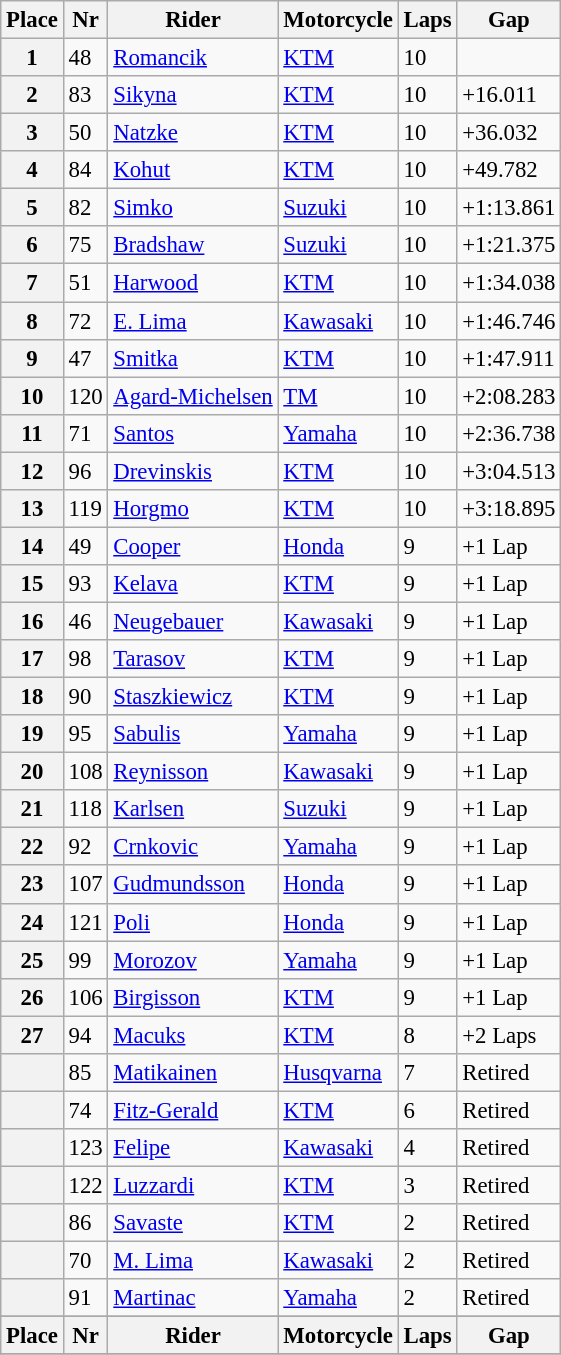<table class="wikitable" style="font-size: 95%">
<tr>
<th>Place</th>
<th>Nr</th>
<th>Rider</th>
<th>Motorcycle</th>
<th>Laps</th>
<th>Gap</th>
</tr>
<tr>
<th>1</th>
<td>48</td>
<td> <a href='#'>Romancik</a></td>
<td><a href='#'>KTM</a></td>
<td>10</td>
<td></td>
</tr>
<tr>
<th>2</th>
<td>83</td>
<td> <a href='#'>Sikyna</a></td>
<td><a href='#'>KTM</a></td>
<td>10</td>
<td>+16.011</td>
</tr>
<tr>
<th>3</th>
<td>50</td>
<td> <a href='#'>Natzke</a></td>
<td><a href='#'>KTM</a></td>
<td>10</td>
<td>+36.032</td>
</tr>
<tr>
<th>4</th>
<td>84</td>
<td> <a href='#'>Kohut</a></td>
<td><a href='#'>KTM</a></td>
<td>10</td>
<td>+49.782</td>
</tr>
<tr>
<th>5</th>
<td>82</td>
<td> <a href='#'>Simko</a></td>
<td><a href='#'>Suzuki</a></td>
<td>10</td>
<td>+1:13.861</td>
</tr>
<tr>
<th>6</th>
<td>75</td>
<td> <a href='#'>Bradshaw</a></td>
<td><a href='#'>Suzuki</a></td>
<td>10</td>
<td>+1:21.375</td>
</tr>
<tr>
<th>7</th>
<td>51</td>
<td> <a href='#'>Harwood</a></td>
<td><a href='#'>KTM</a></td>
<td>10</td>
<td>+1:34.038</td>
</tr>
<tr>
<th>8</th>
<td>72</td>
<td> <a href='#'>E. Lima</a></td>
<td><a href='#'>Kawasaki</a></td>
<td>10</td>
<td>+1:46.746</td>
</tr>
<tr>
<th>9</th>
<td>47</td>
<td> <a href='#'>Smitka</a></td>
<td><a href='#'>KTM</a></td>
<td>10</td>
<td>+1:47.911</td>
</tr>
<tr>
<th>10</th>
<td>120</td>
<td> <a href='#'>Agard-Michelsen</a></td>
<td><a href='#'>TM</a></td>
<td>10</td>
<td>+2:08.283</td>
</tr>
<tr>
<th>11</th>
<td>71</td>
<td> <a href='#'>Santos</a></td>
<td><a href='#'>Yamaha</a></td>
<td>10</td>
<td>+2:36.738</td>
</tr>
<tr>
<th>12</th>
<td>96</td>
<td> <a href='#'>Drevinskis</a></td>
<td><a href='#'>KTM</a></td>
<td>10</td>
<td>+3:04.513</td>
</tr>
<tr>
<th>13</th>
<td>119</td>
<td> <a href='#'>Horgmo</a></td>
<td><a href='#'>KTM</a></td>
<td>10</td>
<td>+3:18.895</td>
</tr>
<tr>
<th>14</th>
<td>49</td>
<td> <a href='#'>Cooper</a></td>
<td><a href='#'>Honda</a></td>
<td>9</td>
<td>+1 Lap</td>
</tr>
<tr>
<th>15</th>
<td>93</td>
<td> <a href='#'>Kelava</a></td>
<td><a href='#'>KTM</a></td>
<td>9</td>
<td>+1 Lap</td>
</tr>
<tr>
<th>16</th>
<td>46</td>
<td> <a href='#'>Neugebauer</a></td>
<td><a href='#'>Kawasaki</a></td>
<td>9</td>
<td>+1 Lap</td>
</tr>
<tr>
<th>17</th>
<td>98</td>
<td> <a href='#'>Tarasov</a></td>
<td><a href='#'>KTM</a></td>
<td>9</td>
<td>+1 Lap</td>
</tr>
<tr>
<th>18</th>
<td>90</td>
<td> <a href='#'>Staszkiewicz</a></td>
<td><a href='#'>KTM</a></td>
<td>9</td>
<td>+1 Lap</td>
</tr>
<tr>
<th>19</th>
<td>95</td>
<td> <a href='#'>Sabulis</a></td>
<td><a href='#'>Yamaha</a></td>
<td>9</td>
<td>+1 Lap</td>
</tr>
<tr>
<th>20</th>
<td>108</td>
<td> <a href='#'>Reynisson</a></td>
<td><a href='#'>Kawasaki</a></td>
<td>9</td>
<td>+1 Lap</td>
</tr>
<tr>
<th>21</th>
<td>118</td>
<td> <a href='#'>Karlsen</a></td>
<td><a href='#'>Suzuki</a></td>
<td>9</td>
<td>+1 Lap</td>
</tr>
<tr>
<th>22</th>
<td>92</td>
<td> <a href='#'>Crnkovic</a></td>
<td><a href='#'>Yamaha</a></td>
<td>9</td>
<td>+1 Lap</td>
</tr>
<tr>
<th>23</th>
<td>107</td>
<td> <a href='#'>Gudmundsson</a></td>
<td><a href='#'>Honda</a></td>
<td>9</td>
<td>+1 Lap</td>
</tr>
<tr>
<th>24</th>
<td>121</td>
<td> <a href='#'>Poli</a></td>
<td><a href='#'>Honda</a></td>
<td>9</td>
<td>+1 Lap</td>
</tr>
<tr>
<th>25</th>
<td>99</td>
<td> <a href='#'>Morozov</a></td>
<td><a href='#'>Yamaha</a></td>
<td>9</td>
<td>+1 Lap</td>
</tr>
<tr>
<th>26</th>
<td>106</td>
<td> <a href='#'>Birgisson</a></td>
<td><a href='#'>KTM</a></td>
<td>9</td>
<td>+1 Lap</td>
</tr>
<tr>
<th>27</th>
<td>94</td>
<td> <a href='#'>Macuks</a></td>
<td><a href='#'>KTM</a></td>
<td>8</td>
<td>+2 Laps</td>
</tr>
<tr>
<th></th>
<td>85</td>
<td> <a href='#'>Matikainen</a></td>
<td><a href='#'>Husqvarna</a></td>
<td>7</td>
<td>Retired</td>
</tr>
<tr>
<th></th>
<td>74</td>
<td> <a href='#'>Fitz-Gerald</a></td>
<td><a href='#'>KTM</a></td>
<td>6</td>
<td>Retired</td>
</tr>
<tr>
<th></th>
<td>123</td>
<td> <a href='#'>Felipe</a></td>
<td><a href='#'>Kawasaki</a></td>
<td>4</td>
<td>Retired</td>
</tr>
<tr>
<th></th>
<td>122</td>
<td> <a href='#'>Luzzardi</a></td>
<td><a href='#'>KTM</a></td>
<td>3</td>
<td>Retired</td>
</tr>
<tr>
<th></th>
<td>86</td>
<td> <a href='#'>Savaste</a></td>
<td><a href='#'>KTM</a></td>
<td>2</td>
<td>Retired</td>
</tr>
<tr>
<th></th>
<td>70</td>
<td> <a href='#'>M. Lima</a></td>
<td><a href='#'>Kawasaki</a></td>
<td>2</td>
<td>Retired</td>
</tr>
<tr>
<th></th>
<td>91</td>
<td> <a href='#'>Martinac</a></td>
<td><a href='#'>Yamaha</a></td>
<td>2</td>
<td>Retired</td>
</tr>
<tr>
</tr>
<tr>
<th>Place</th>
<th>Nr</th>
<th>Rider</th>
<th>Motorcycle</th>
<th>Laps</th>
<th>Gap</th>
</tr>
<tr>
</tr>
</table>
